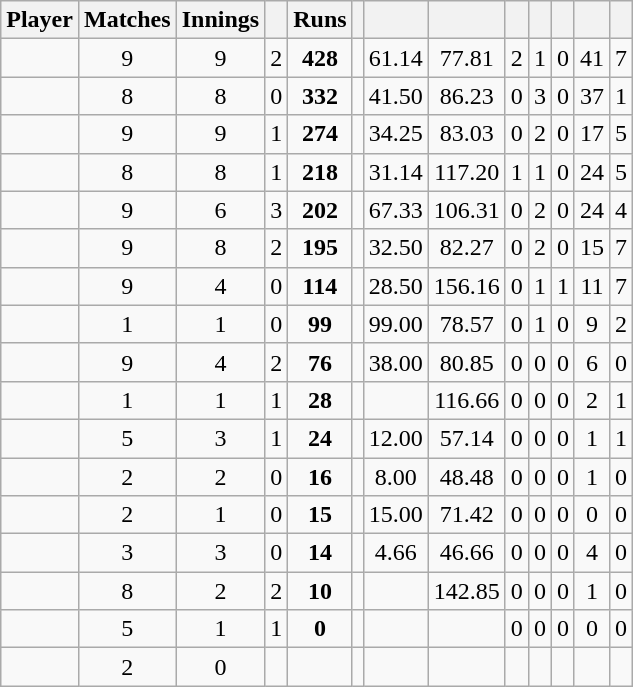<table class="wikitable sortable" style="text-align:center">
<tr>
<th>Player</th>
<th>Matches</th>
<th>Innings</th>
<th></th>
<th>Runs</th>
<th></th>
<th></th>
<th></th>
<th></th>
<th></th>
<th></th>
<th></th>
<th></th>
</tr>
<tr>
<td align="left"></td>
<td>9</td>
<td>9</td>
<td>2</td>
<td><strong>428</strong></td>
<td></td>
<td>61.14</td>
<td>77.81</td>
<td>2</td>
<td>1</td>
<td>0</td>
<td>41</td>
<td>7</td>
</tr>
<tr>
<td align="left"></td>
<td>8</td>
<td>8</td>
<td>0</td>
<td><strong>332</strong></td>
<td></td>
<td>41.50</td>
<td>86.23</td>
<td>0</td>
<td>3</td>
<td>0</td>
<td>37</td>
<td>1</td>
</tr>
<tr>
<td align="left"></td>
<td>9</td>
<td>9</td>
<td>1</td>
<td><strong>274</strong></td>
<td></td>
<td>34.25</td>
<td>83.03</td>
<td>0</td>
<td>2</td>
<td>0</td>
<td>17</td>
<td>5</td>
</tr>
<tr>
<td align="left"></td>
<td>8</td>
<td>8</td>
<td>1</td>
<td><strong>218</strong></td>
<td></td>
<td>31.14</td>
<td>117.20</td>
<td>1</td>
<td>1</td>
<td>0</td>
<td>24</td>
<td>5</td>
</tr>
<tr>
<td align="left"></td>
<td>9</td>
<td>6</td>
<td>3</td>
<td><strong>202</strong></td>
<td></td>
<td>67.33</td>
<td>106.31</td>
<td>0</td>
<td>2</td>
<td>0</td>
<td>24</td>
<td>4</td>
</tr>
<tr>
<td align="left"></td>
<td>9</td>
<td>8</td>
<td>2</td>
<td><strong>195</strong></td>
<td></td>
<td>32.50</td>
<td>82.27</td>
<td>0</td>
<td>2</td>
<td>0</td>
<td>15</td>
<td>7</td>
</tr>
<tr>
<td align="left"></td>
<td>9</td>
<td>4</td>
<td>0</td>
<td><strong>114</strong></td>
<td></td>
<td>28.50</td>
<td>156.16</td>
<td>0</td>
<td>1</td>
<td>1</td>
<td>11</td>
<td>7</td>
</tr>
<tr>
<td align="left"></td>
<td>1</td>
<td>1</td>
<td>0</td>
<td><strong>99</strong></td>
<td></td>
<td>99.00</td>
<td>78.57</td>
<td>0</td>
<td>1</td>
<td>0</td>
<td>9</td>
<td>2</td>
</tr>
<tr>
<td align="left"></td>
<td>9</td>
<td>4</td>
<td>2</td>
<td><strong>76</strong></td>
<td></td>
<td>38.00</td>
<td>80.85</td>
<td>0</td>
<td>0</td>
<td>0</td>
<td>6</td>
<td>0</td>
</tr>
<tr>
<td align="left"></td>
<td>1</td>
<td>1</td>
<td>1</td>
<td><strong>28</strong></td>
<td></td>
<td></td>
<td>116.66</td>
<td>0</td>
<td>0</td>
<td>0</td>
<td>2</td>
<td>1</td>
</tr>
<tr>
<td align="left"></td>
<td>5</td>
<td>3</td>
<td>1</td>
<td><strong>24</strong></td>
<td></td>
<td>12.00</td>
<td>57.14</td>
<td>0</td>
<td>0</td>
<td>0</td>
<td>1</td>
<td>1</td>
</tr>
<tr>
<td align="left"></td>
<td>2</td>
<td>2</td>
<td>0</td>
<td><strong>16</strong></td>
<td></td>
<td>8.00</td>
<td>48.48</td>
<td>0</td>
<td>0</td>
<td>0</td>
<td>1</td>
<td>0</td>
</tr>
<tr>
<td align="left"></td>
<td>2</td>
<td>1</td>
<td>0</td>
<td><strong>15</strong></td>
<td></td>
<td>15.00</td>
<td>71.42</td>
<td>0</td>
<td>0</td>
<td>0</td>
<td>0</td>
<td>0</td>
</tr>
<tr>
<td align="left"></td>
<td>3</td>
<td>3</td>
<td>0</td>
<td><strong>14</strong></td>
<td></td>
<td>4.66</td>
<td>46.66</td>
<td>0</td>
<td>0</td>
<td>0</td>
<td>4</td>
<td>0</td>
</tr>
<tr>
<td align="left"></td>
<td>8</td>
<td>2</td>
<td>2</td>
<td><strong>10</strong></td>
<td></td>
<td></td>
<td>142.85</td>
<td>0</td>
<td>0</td>
<td>0</td>
<td>1</td>
<td>0</td>
</tr>
<tr>
<td align="left"></td>
<td>5</td>
<td>1</td>
<td>1</td>
<td><strong>0</strong></td>
<td></td>
<td></td>
<td></td>
<td>0</td>
<td>0</td>
<td>0</td>
<td>0</td>
<td>0</td>
</tr>
<tr>
<td align="left"></td>
<td>2</td>
<td>0</td>
<td></td>
<td><strong></strong></td>
<td></td>
<td></td>
<td></td>
<td></td>
<td></td>
<td></td>
<td></td>
<td></td>
</tr>
</table>
